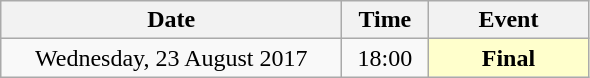<table class = "wikitable" style="text-align:center;">
<tr>
<th width="220">Date</th>
<th width="50">Time</th>
<th width="100">Event</th>
</tr>
<tr>
<td>Wednesday, 23 August 2017</td>
<td>18:00</td>
<td bgcolor="ffffcc"><strong>Final</strong></td>
</tr>
</table>
